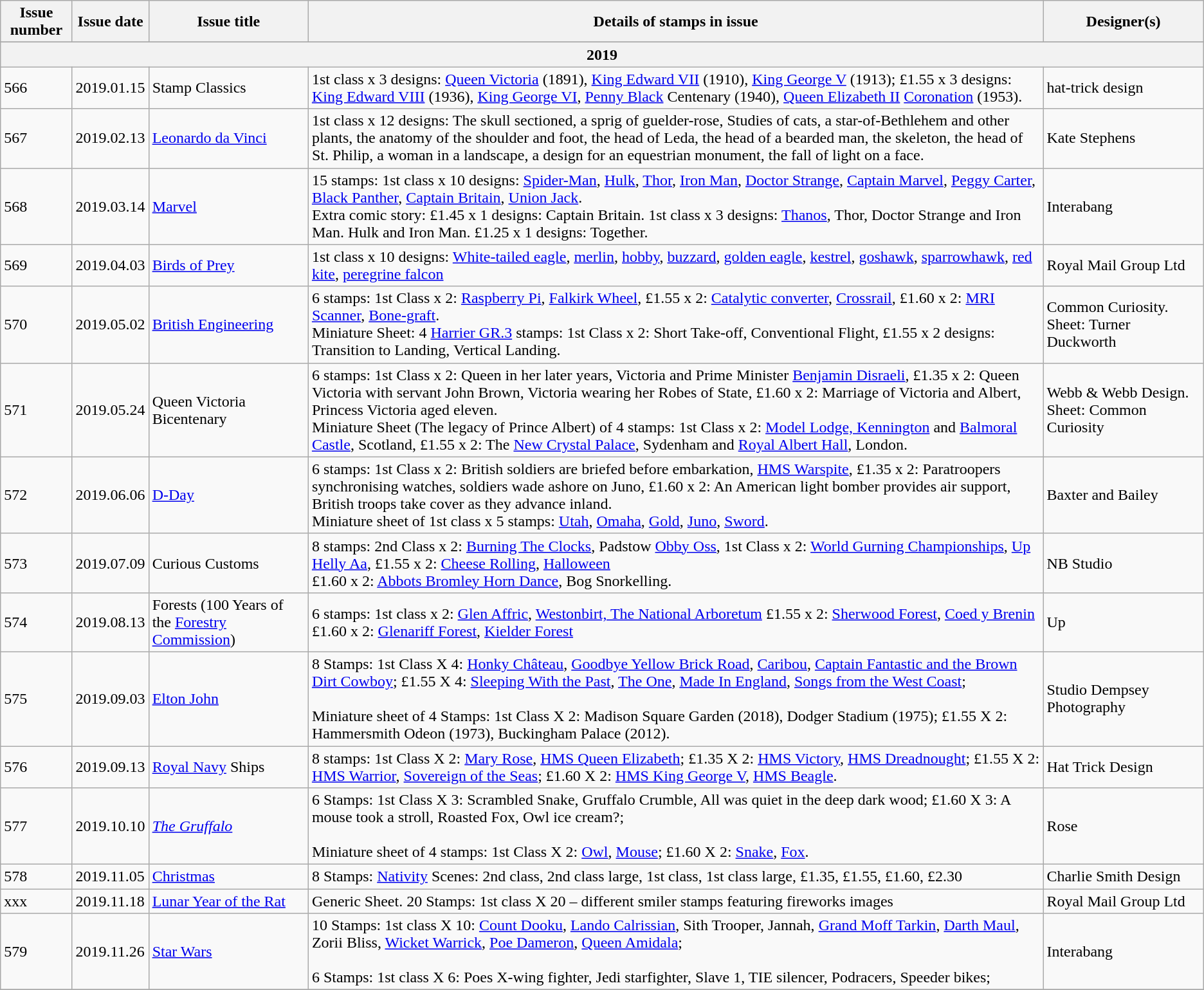<table class="wikitable">
<tr>
<th>Issue number</th>
<th>Issue date</th>
<th>Issue title</th>
<th>Details of stamps in issue</th>
<th>Designer(s)</th>
</tr>
<tr>
</tr>
<tr>
<th colspan=5>2019</th>
</tr>
<tr>
<td>566</td>
<td>2019.01.15</td>
<td>Stamp Classics</td>
<td>1st class x 3 designs: <a href='#'>Queen Victoria</a> (1891), <a href='#'>King Edward VII</a> (1910), <a href='#'>King George V</a> (1913); £1.55 x 3 designs: <a href='#'>King Edward VIII</a> (1936), <a href='#'>King George VI</a>, <a href='#'>Penny Black</a> Centenary (1940), <a href='#'>Queen Elizabeth II</a> <a href='#'>Coronation</a> (1953).</td>
<td>hat-trick design</td>
</tr>
<tr>
<td>567</td>
<td>2019.02.13</td>
<td><a href='#'>Leonardo da Vinci</a></td>
<td>1st class x 12 designs: The skull sectioned, a sprig of guelder-rose, Studies of cats, a star-of-Bethlehem and other plants, the anatomy of the shoulder and foot, the head of Leda, the head of a bearded man, the skeleton, the head of St. Philip, a woman in a landscape, a design for an equestrian monument, the fall of light on a face.</td>
<td>Kate Stephens</td>
</tr>
<tr>
<td>568</td>
<td>2019.03.14</td>
<td><a href='#'>Marvel</a></td>
<td>15 stamps: 1st class x 10 designs: <a href='#'>Spider-Man</a>, <a href='#'>Hulk</a>, <a href='#'>Thor</a>, <a href='#'>Iron Man</a>, <a href='#'>Doctor Strange</a>, <a href='#'>Captain Marvel</a>, <a href='#'>Peggy Carter</a>, <a href='#'>Black Panther</a>, <a href='#'>Captain Britain</a>, <a href='#'>Union Jack</a>.<br>Extra comic story: £1.45 x 1 designs: Captain Britain. 1st class x 3 designs: <a href='#'>Thanos</a>, Thor, Doctor Strange and Iron Man. Hulk and Iron Man. £1.25 x 1 designs: Together.</td>
<td>Interabang</td>
</tr>
<tr>
<td>569</td>
<td>2019.04.03</td>
<td><a href='#'>Birds of Prey</a></td>
<td>1st class x 10 designs: <a href='#'>White-tailed eagle</a>, <a href='#'>merlin</a>, <a href='#'>hobby</a>, <a href='#'>buzzard</a>, <a href='#'>golden eagle</a>, <a href='#'>kestrel</a>, <a href='#'>goshawk</a>, <a href='#'>sparrowhawk</a>, <a href='#'>red kite</a>, <a href='#'>peregrine falcon</a></td>
<td>Royal Mail Group Ltd</td>
</tr>
<tr>
<td>570</td>
<td>2019.05.02</td>
<td><a href='#'>British Engineering</a></td>
<td>6 stamps: 1st Class x 2: <a href='#'>Raspberry Pi</a>, <a href='#'>Falkirk Wheel</a>, £1.55 x 2: <a href='#'>Catalytic converter</a>, <a href='#'>Crossrail</a>, £1.60 x 2: <a href='#'>MRI Scanner</a>, <a href='#'>Bone-graft</a>.<br>Miniature Sheet: 4 <a href='#'>Harrier GR.3</a> stamps: 1st Class x 2: Short Take-off, Conventional Flight, £1.55 x 2 designs: Transition to Landing, Vertical Landing.</td>
<td>Common Curiosity. Sheet: Turner Duckworth</td>
</tr>
<tr>
<td>571</td>
<td>2019.05.24</td>
<td>Queen Victoria Bicentenary</td>
<td>6 stamps: 1st Class x 2: Queen in her later years, Victoria and Prime Minister <a href='#'>Benjamin Disraeli</a>, £1.35 x 2: Queen Victoria with servant John Brown, Victoria wearing her Robes of State, £1.60 x 2: Marriage of Victoria and Albert, Princess Victoria aged eleven.<br>Miniature Sheet (The legacy of Prince Albert) of 4 stamps: 1st Class x 2: <a href='#'>Model Lodge, Kennington</a> and <a href='#'>Balmoral Castle</a>, Scotland, £1.55 x 2: The <a href='#'>New Crystal Palace</a>, Sydenham and <a href='#'>Royal Albert Hall</a>, London.</td>
<td>Webb & Webb Design. Sheet: Common Curiosity</td>
</tr>
<tr>
<td>572</td>
<td>2019.06.06</td>
<td><a href='#'>D-Day</a></td>
<td>6 stamps: 1st Class x 2: British soldiers are briefed before embarkation, <a href='#'>HMS Warspite</a>, £1.35 x 2: Paratroopers synchronising watches, soldiers wade ashore on Juno, £1.60 x 2: An American light bomber provides air support, British troops take cover as they advance inland.<br>Miniature sheet of 1st class x 5 stamps: <a href='#'>Utah</a>, <a href='#'>Omaha</a>, <a href='#'>Gold</a>, <a href='#'>Juno</a>, <a href='#'>Sword</a>.</td>
<td>Baxter and Bailey</td>
</tr>
<tr>
<td>573</td>
<td>2019.07.09</td>
<td>Curious Customs</td>
<td>8 stamps: 2nd Class x 2: <a href='#'>Burning The Clocks</a>, Padstow <a href='#'>Obby Oss</a>, 1st Class x 2: <a href='#'>World Gurning Championships</a>, <a href='#'>Up Helly Aa</a>, £1.55 x 2: <a href='#'>Cheese Rolling</a>, <a href='#'>Halloween</a><br>£1.60 x 2: <a href='#'>Abbots Bromley Horn Dance</a>, Bog Snorkelling.</td>
<td>NB Studio</td>
</tr>
<tr>
<td>574</td>
<td>2019.08.13</td>
<td>Forests (100 Years of the <a href='#'>Forestry Commission</a>)</td>
<td>6 stamps: 1st class x 2: <a href='#'>Glen Affric</a>, <a href='#'>Westonbirt, The National Arboretum</a> £1.55 x 2: <a href='#'>Sherwood Forest</a>, <a href='#'>Coed y Brenin</a> £1.60 x 2: <a href='#'>Glenariff Forest</a>, <a href='#'>Kielder Forest</a></td>
<td>Up</td>
</tr>
<tr>
<td>575</td>
<td>2019.09.03</td>
<td><a href='#'>Elton John</a></td>
<td>8 Stamps: 1st Class X 4: <a href='#'>Honky Château</a>, <a href='#'>Goodbye Yellow Brick Road</a>, <a href='#'>Caribou</a>, <a href='#'>Captain Fantastic and the Brown Dirt Cowboy</a>; £1.55 X 4: <a href='#'>Sleeping With the Past</a>, <a href='#'>The One</a>, <a href='#'>Made In England</a>, <a href='#'>Songs from the West Coast</a>;<br><br>Miniature sheet of 4 Stamps: 1st Class X 2: Madison Square Garden (2018), Dodger Stadium (1975); £1.55 X 2: Hammersmith Odeon (1973), Buckingham Palace (2012).</td>
<td>Studio Dempsey Photography</td>
</tr>
<tr>
<td>576</td>
<td>2019.09.13</td>
<td><a href='#'>Royal Navy</a> Ships</td>
<td>8 stamps: 1st Class X 2: <a href='#'>Mary Rose</a>, <a href='#'>HMS Queen Elizabeth</a>; £1.35 X 2: <a href='#'>HMS Victory</a>, <a href='#'>HMS Dreadnought</a>; £1.55 X 2: <a href='#'>HMS Warrior</a>, <a href='#'>Sovereign of the Seas</a>; £1.60 X 2: <a href='#'>HMS King George V</a>, <a href='#'>HMS Beagle</a>.</td>
<td>Hat Trick Design</td>
</tr>
<tr>
<td>577</td>
<td>2019.10.10</td>
<td><em><a href='#'>The Gruffalo</a></em></td>
<td>6 Stamps: 1st Class X 3: Scrambled Snake, Gruffalo Crumble, All was quiet in the deep dark wood; £1.60 X 3: A mouse took a stroll, Roasted Fox, Owl ice cream?; <br><br>Miniature sheet of 4 stamps: 1st Class X 2: <a href='#'>Owl</a>, <a href='#'>Mouse</a>; £1.60 X 2: <a href='#'>Snake</a>, <a href='#'>Fox</a>.</td>
<td>Rose</td>
</tr>
<tr>
<td>578</td>
<td>2019.11.05</td>
<td><a href='#'>Christmas</a></td>
<td>8 Stamps: <a href='#'>Nativity</a> Scenes: 2nd class, 2nd class large, 1st class,  1st class large, £1.35, £1.55, £1.60, £2.30</td>
<td>Charlie Smith Design</td>
</tr>
<tr>
<td>xxx</td>
<td>2019.11.18</td>
<td><a href='#'>Lunar Year of the Rat</a></td>
<td>Generic Sheet. 20 Stamps: 1st class X 20 – different smiler stamps featuring fireworks images</td>
<td>Royal Mail Group Ltd</td>
</tr>
<tr>
<td>579</td>
<td>2019.11.26</td>
<td><a href='#'>Star Wars</a></td>
<td>10 Stamps: 1st class X 10: <a href='#'>Count Dooku</a>, <a href='#'>Lando Calrissian</a>, Sith Trooper, Jannah, <a href='#'>Grand Moff Tarkin</a>, <a href='#'>Darth Maul</a>, Zorii Bliss, <a href='#'>Wicket Warrick</a>, <a href='#'>Poe Dameron</a>, <a href='#'>Queen Amidala</a>;<br><br>6 Stamps: 1st class X 6: Poes X-wing fighter, Jedi starfighter, Slave 1, TIE silencer, Podracers, Speeder bikes;</td>
<td>Interabang</td>
</tr>
<tr>
</tr>
</table>
